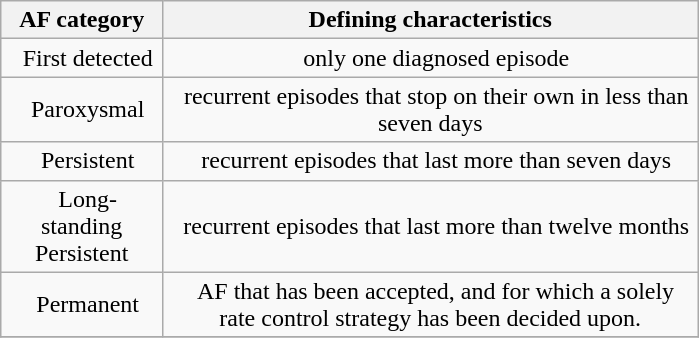<table class="wikitable" style = "float: right; margin-left:15px; text-align:center">
<tr>
<th width="100">AF category</th>
<th width="350">Defining characteristics</th>
</tr>
<tr>
<td>  First detected</td>
<td>  only one diagnosed episode</td>
</tr>
<tr>
<td>  Paroxysmal</td>
<td>  recurrent episodes that stop on their own in less than seven days</td>
</tr>
<tr>
<td>  Persistent</td>
<td>  recurrent episodes that last more than seven days</td>
</tr>
<tr>
<td>  Long-standing Persistent</td>
<td>  recurrent episodes that last more than twelve months</td>
</tr>
<tr>
<td>  Permanent</td>
<td>  AF that has been accepted, and for which a solely rate control strategy has been decided upon.</td>
</tr>
<tr>
</tr>
</table>
